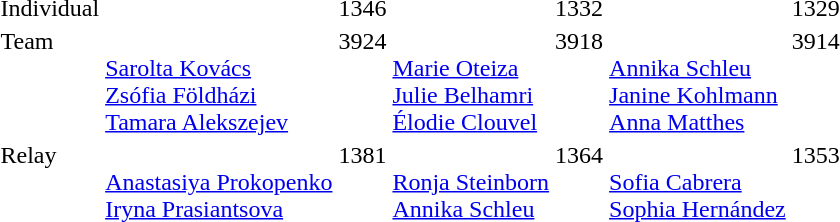<table>
<tr style="vertical-align:top;">
<td>Individual</td>
<td></td>
<td>1346</td>
<td></td>
<td>1332</td>
<td></td>
<td>1329</td>
</tr>
<tr style="vertical-align:top;">
<td>Team</td>
<td><br><a href='#'>Sarolta Kovács</a><br><a href='#'>Zsófia Földházi</a><br><a href='#'>Tamara Alekszejev</a></td>
<td>3924</td>
<td><br><a href='#'>Marie Oteiza</a><br><a href='#'>Julie Belhamri</a><br><a href='#'>Élodie Clouvel</a></td>
<td>3918</td>
<td><br><a href='#'>Annika Schleu</a><br><a href='#'>Janine Kohlmann</a><br><a href='#'>Anna Matthes</a></td>
<td>3914</td>
</tr>
<tr style="vertical-align:top;">
<td>Relay</td>
<td><br><a href='#'>Anastasiya Prokopenko</a><br><a href='#'>Iryna Prasiantsova</a></td>
<td>1381</td>
<td><br><a href='#'>Ronja Steinborn</a><br><a href='#'>Annika Schleu</a></td>
<td>1364</td>
<td><br><a href='#'>Sofia Cabrera</a><br><a href='#'>Sophia Hernández</a></td>
<td>1353</td>
</tr>
</table>
